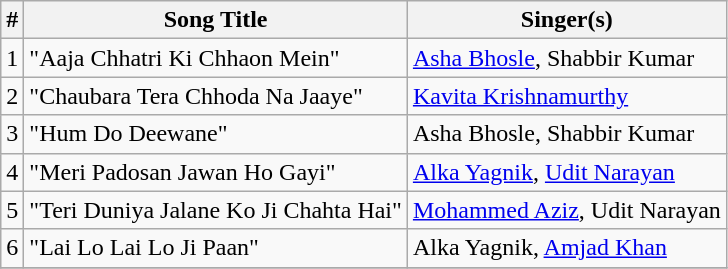<table class="wikitable">
<tr>
<th>#</th>
<th>Song Title</th>
<th>Singer(s)</th>
</tr>
<tr>
<td>1</td>
<td>"Aaja Chhatri Ki Chhaon Mein"</td>
<td><a href='#'>Asha Bhosle</a>, Shabbir Kumar</td>
</tr>
<tr>
<td>2</td>
<td>"Chaubara Tera Chhoda Na Jaaye"</td>
<td><a href='#'>Kavita Krishnamurthy</a></td>
</tr>
<tr>
<td>3</td>
<td>"Hum Do Deewane"</td>
<td>Asha Bhosle, Shabbir Kumar</td>
</tr>
<tr>
<td>4</td>
<td>"Meri Padosan Jawan Ho Gayi"</td>
<td><a href='#'>Alka Yagnik</a>, <a href='#'>Udit Narayan</a></td>
</tr>
<tr>
<td>5</td>
<td>"Teri Duniya Jalane Ko Ji Chahta Hai"</td>
<td><a href='#'>Mohammed Aziz</a>, Udit Narayan</td>
</tr>
<tr>
<td>6</td>
<td>"Lai Lo Lai Lo Ji Paan"</td>
<td>Alka Yagnik, <a href='#'>Amjad Khan</a></td>
</tr>
<tr>
</tr>
</table>
